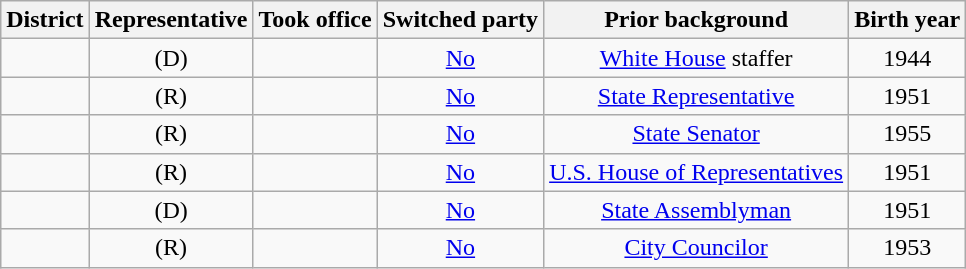<table class="sortable wikitable" style="text-align:center">
<tr>
<th>District</th>
<th>Representative</th>
<th>Took office</th>
<th>Switched party</th>
<th>Prior background</th>
<th>Birth year</th>
</tr>
<tr>
<td></td>
<td> (D)</td>
<td></td>
<td><a href='#'>No</a></td>
<td><a href='#'>White House</a> staffer</td>
<td>1944</td>
</tr>
<tr>
<td></td>
<td> (R)</td>
<td></td>
<td><a href='#'>No</a></td>
<td><a href='#'>State Representative</a></td>
<td>1951</td>
</tr>
<tr>
<td></td>
<td> (R)</td>
<td></td>
<td><a href='#'>No</a></td>
<td><a href='#'>State Senator</a></td>
<td>1955</td>
</tr>
<tr>
<td></td>
<td> (R)</td>
<td></td>
<td><a href='#'>No</a></td>
<td><a href='#'>U.S. House of Representatives</a></td>
<td>1951</td>
</tr>
<tr>
<td></td>
<td> (D)</td>
<td></td>
<td><a href='#'>No</a></td>
<td><a href='#'>State Assemblyman</a></td>
<td>1951</td>
</tr>
<tr>
<td></td>
<td> (R)</td>
<td></td>
<td><a href='#'>No</a></td>
<td><a href='#'>City Councilor</a></td>
<td>1953</td>
</tr>
</table>
